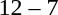<table style="text-align:center">
<tr>
<th width=200></th>
<th width=100></th>
<th width=200></th>
</tr>
<tr>
<td align=right><strong></strong></td>
<td>12 – 7</td>
<td align=left></td>
</tr>
</table>
